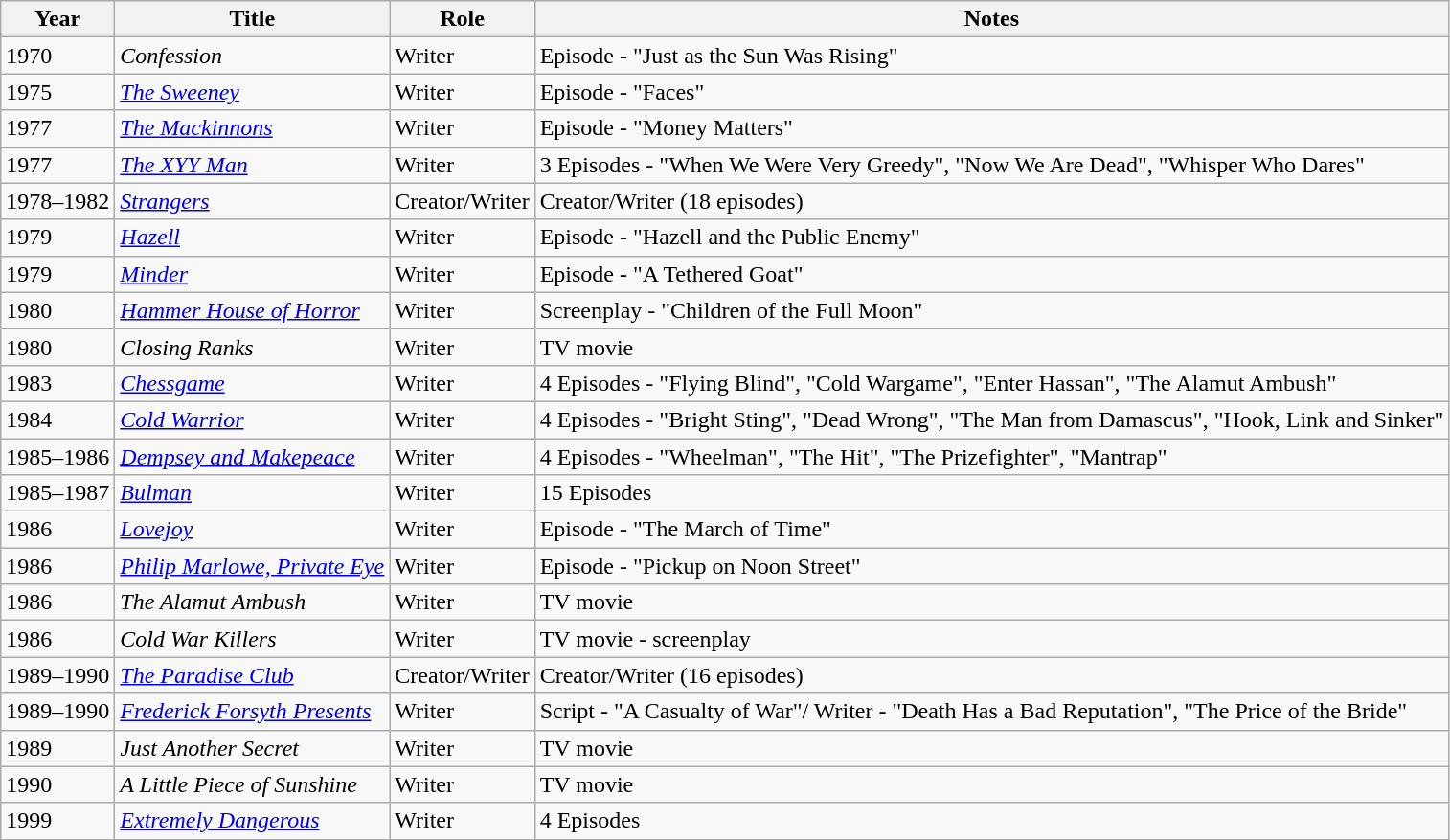<table class="wikitable">
<tr>
<th>Year</th>
<th>Title</th>
<th>Role</th>
<th>Notes</th>
</tr>
<tr>
<td>1970</td>
<td><em>Confession</em></td>
<td>Writer</td>
<td>Episode - "Just as the Sun Was Rising"</td>
</tr>
<tr>
<td>1975</td>
<td><em><a href='#'>The Sweeney</a></em></td>
<td>Writer</td>
<td>Episode - "Faces"</td>
</tr>
<tr>
<td>1977</td>
<td><em><a href='#'>The Mackinnons</a></em></td>
<td>Writer</td>
<td>Episode - "Money Matters"</td>
</tr>
<tr>
<td>1977</td>
<td><em><a href='#'>The XYY Man</a></em></td>
<td>Writer</td>
<td>3 Episodes - "When We Were Very Greedy", "Now We Are Dead", "Whisper Who Dares"</td>
</tr>
<tr>
<td>1978–1982</td>
<td><em><a href='#'>Strangers</a></em></td>
<td>Creator/Writer</td>
<td>Creator/Writer (18 episodes)</td>
</tr>
<tr>
<td>1979</td>
<td><em><a href='#'>Hazell</a></em></td>
<td>Writer</td>
<td>Episode - "Hazell and the Public Enemy"</td>
</tr>
<tr>
<td>1979</td>
<td><em><a href='#'>Minder</a></em></td>
<td>Writer</td>
<td>Episode - "A Tethered Goat"</td>
</tr>
<tr>
<td>1980</td>
<td><em><a href='#'>Hammer House of Horror</a></em></td>
<td>Writer</td>
<td>Screenplay - "Children of the Full Moon"</td>
</tr>
<tr>
<td>1980</td>
<td><em>Closing Ranks</em></td>
<td>Writer</td>
<td>TV movie</td>
</tr>
<tr>
<td>1983</td>
<td><em><a href='#'>Chessgame</a></em></td>
<td>Writer</td>
<td>4 Episodes - "Flying Blind", "Cold Wargame", "Enter Hassan", "The Alamut Ambush"</td>
</tr>
<tr>
<td>1984</td>
<td><em><a href='#'>Cold Warrior</a></em></td>
<td>Writer</td>
<td>4 Episodes - "Bright Sting", "Dead Wrong", "The Man from Damascus", "Hook, Link and Sinker"</td>
</tr>
<tr>
<td>1985–1986</td>
<td><em><a href='#'>Dempsey and Makepeace</a></em></td>
<td>Writer</td>
<td>4 Episodes - "Wheelman", "The Hit", "The Prizefighter", "Mantrap"</td>
</tr>
<tr>
<td>1985–1987</td>
<td><em><a href='#'>Bulman</a></em></td>
<td>Writer</td>
<td>15 Episodes</td>
</tr>
<tr>
<td>1986</td>
<td><em><a href='#'>Lovejoy</a></em></td>
<td>Writer</td>
<td>Episode - "The March of Time"</td>
</tr>
<tr>
<td>1986</td>
<td><em><a href='#'>Philip Marlowe, Private Eye</a></em></td>
<td>Writer</td>
<td>Episode - "Pickup on Noon Street"</td>
</tr>
<tr>
<td>1986</td>
<td><em>The Alamut Ambush</em></td>
<td>Writer</td>
<td>TV movie</td>
</tr>
<tr>
<td>1986</td>
<td><em>Cold War Killers</em></td>
<td>Writer</td>
<td>TV movie - screenplay</td>
</tr>
<tr>
<td>1989–1990</td>
<td><em><a href='#'>The Paradise Club</a></em></td>
<td>Creator/Writer</td>
<td>Creator/Writer (16 episodes)</td>
</tr>
<tr>
<td>1989–1990</td>
<td><em><a href='#'>Frederick Forsyth Presents</a></em></td>
<td>Writer</td>
<td>Script - "A Casualty of War"/ Writer - "Death Has a Bad Reputation", "The Price of the Bride"</td>
</tr>
<tr>
<td>1989</td>
<td><em>Just Another Secret</em></td>
<td>Writer</td>
<td>TV movie</td>
</tr>
<tr>
<td>1990</td>
<td><em>A Little Piece of Sunshine</em></td>
<td>Writer</td>
<td>TV movie</td>
</tr>
<tr>
<td>1999</td>
<td><em><a href='#'>Extremely Dangerous</a></em></td>
<td>Writer</td>
<td>4 Episodes</td>
</tr>
</table>
